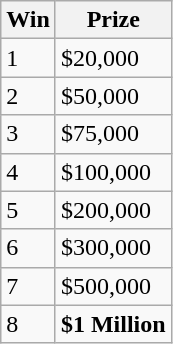<table class="wikitable">
<tr>
<th>Win</th>
<th>Prize</th>
</tr>
<tr>
<td>1</td>
<td>$20,000</td>
</tr>
<tr>
<td>2</td>
<td>$50,000</td>
</tr>
<tr>
<td>3</td>
<td>$75,000</td>
</tr>
<tr>
<td>4</td>
<td>$100,000</td>
</tr>
<tr>
<td>5</td>
<td>$200,000</td>
</tr>
<tr>
<td>6</td>
<td>$300,000</td>
</tr>
<tr>
<td>7</td>
<td>$500,000</td>
</tr>
<tr>
<td>8</td>
<td><strong>$1 Million</strong></td>
</tr>
</table>
